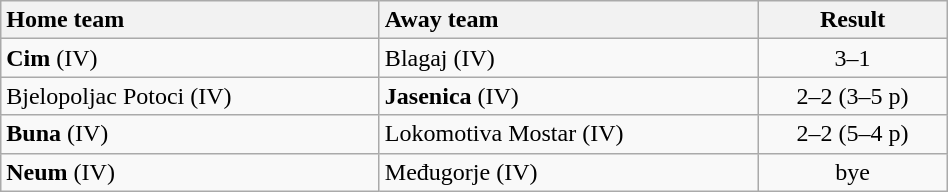<table class="wikitable" style="width:50%">
<tr>
<th style="width:40%; text-align:left">Home team</th>
<th style="width:40%; text-align:left">Away team</th>
<th>Result</th>
</tr>
<tr>
<td><strong>Cim</strong> (IV)</td>
<td>Blagaj (IV)</td>
<td style="text-align:center">3–1</td>
</tr>
<tr>
<td>Bjelopoljac Potoci (IV)</td>
<td><strong>Jasenica</strong> (IV)</td>
<td style="text-align:center">2–2 (3–5 p)</td>
</tr>
<tr>
<td><strong>Buna</strong> (IV)</td>
<td>Lokomotiva Mostar (IV)</td>
<td style="text-align:center">2–2 (5–4 p)</td>
</tr>
<tr>
<td><strong>Neum</strong> (IV)</td>
<td>Međugorje (IV)</td>
<td style="text-align:center">bye</td>
</tr>
</table>
